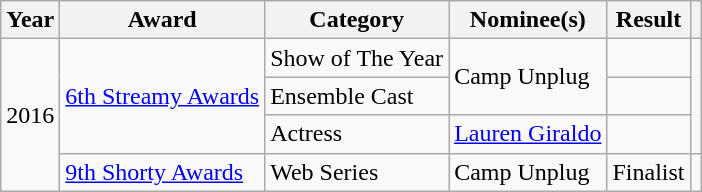<table class="wikitable sortable">
<tr>
<th>Year</th>
<th>Award</th>
<th>Category</th>
<th>Nominee(s)</th>
<th>Result</th>
<th></th>
</tr>
<tr>
<td rowspan="4">2016</td>
<td rowspan="3"><a href='#'>6th Streamy Awards</a></td>
<td>Show of The Year</td>
<td rowspan="2">Camp Unplug</td>
<td></td>
<td rowspan="3"></td>
</tr>
<tr>
<td>Ensemble Cast</td>
<td></td>
</tr>
<tr>
<td>Actress</td>
<td><a href='#'>Lauren Giraldo</a></td>
<td></td>
</tr>
<tr>
<td><a href='#'>9th Shorty Awards</a></td>
<td>Web Series</td>
<td>Camp Unplug</td>
<td>Finalist</td>
<td></td>
</tr>
</table>
